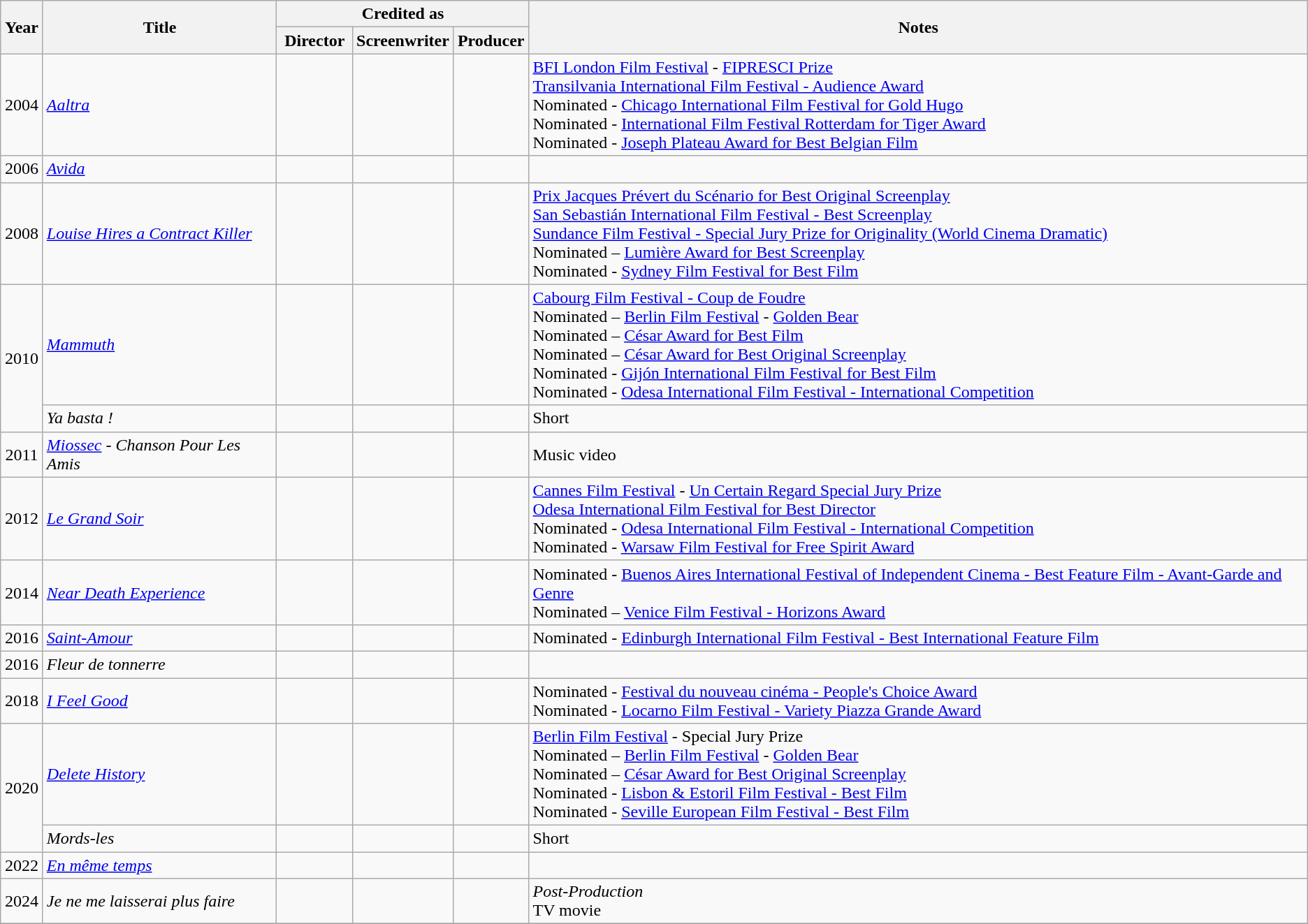<table class="wikitable sortable">
<tr>
<th rowspan=2 width="33">Year</th>
<th rowspan=2>Title</th>
<th colspan=3>Credited as</th>
<th rowspan=2>Notes</th>
</tr>
<tr>
<th width=65>Director</th>
<th width=65>Screenwriter</th>
<th width=65>Producer</th>
</tr>
<tr>
<td align="center">2004</td>
<td align="left"><em><a href='#'>Aaltra</a></em></td>
<td></td>
<td></td>
<td></td>
<td><a href='#'>BFI London Film Festival</a> - <a href='#'>FIPRESCI Prize</a><br><a href='#'>Transilvania International Film Festival - Audience Award</a><br>Nominated - <a href='#'>Chicago International Film Festival for Gold Hugo</a><br> Nominated - <a href='#'>International Film Festival Rotterdam for Tiger Award</a><br>Nominated - <a href='#'>Joseph Plateau Award for Best Belgian Film</a></td>
</tr>
<tr>
<td align="center">2006</td>
<td align="left"><em><a href='#'>Avida</a></em></td>
<td></td>
<td></td>
<td></td>
<td></td>
</tr>
<tr>
<td align="center">2008</td>
<td align="left"><em><a href='#'>Louise Hires a Contract Killer</a></em></td>
<td></td>
<td></td>
<td></td>
<td><a href='#'>Prix Jacques Prévert du Scénario for Best Original Screenplay</a><br><a href='#'>San Sebastián International Film Festival - Best Screenplay</a><br><a href='#'>Sundance Film Festival - Special Jury Prize for Originality (World Cinema Dramatic)</a><br>Nominated – <a href='#'>Lumière Award for Best Screenplay</a><br>Nominated - <a href='#'>Sydney Film Festival for Best Film</a></td>
</tr>
<tr>
<td align="center" rowspan=2>2010</td>
<td align="left"><em><a href='#'>Mammuth</a></em></td>
<td></td>
<td></td>
<td></td>
<td><a href='#'>Cabourg Film Festival - Coup de Foudre</a><br>Nominated – <a href='#'>Berlin Film Festival</a> - <a href='#'>Golden Bear</a><br>Nominated – <a href='#'>César Award for Best Film</a><br>Nominated – <a href='#'>César Award for Best Original Screenplay</a><br>Nominated - <a href='#'>Gijón International Film Festival for Best Film</a><br>Nominated - <a href='#'>Odesa International Film Festival - International Competition</a></td>
</tr>
<tr>
<td align="left"><em>Ya basta !</em></td>
<td></td>
<td></td>
<td></td>
<td>Short</td>
</tr>
<tr>
<td align="center">2011</td>
<td align="left"><em><a href='#'>Miossec</a> - Chanson Pour Les Amis</em></td>
<td></td>
<td></td>
<td></td>
<td>Music video</td>
</tr>
<tr>
<td align="center">2012</td>
<td align="left"><em><a href='#'>Le Grand Soir</a></em></td>
<td></td>
<td></td>
<td></td>
<td><a href='#'>Cannes Film Festival</a> - <a href='#'>Un Certain Regard Special Jury Prize</a><br><a href='#'>Odesa International Film Festival for Best Director</a><br>Nominated - <a href='#'>Odesa International Film Festival - International Competition</a><br>Nominated - <a href='#'>Warsaw Film Festival for Free Spirit Award</a></td>
</tr>
<tr>
<td align="center">2014</td>
<td align="left"><em><a href='#'>Near Death Experience</a></em></td>
<td></td>
<td></td>
<td></td>
<td>Nominated - <a href='#'>Buenos Aires International Festival of Independent Cinema - Best Feature Film - Avant-Garde and Genre</a><br>Nominated – <a href='#'>Venice Film Festival - Horizons Award</a></td>
</tr>
<tr>
<td align="center">2016</td>
<td align="left"><em><a href='#'>Saint-Amour</a></em></td>
<td></td>
<td></td>
<td></td>
<td>Nominated - <a href='#'>Edinburgh International Film Festival - Best International Feature Film</a></td>
</tr>
<tr>
<td align="center">2016</td>
<td align="left"><em>Fleur de tonnerre</em></td>
<td></td>
<td></td>
<td></td>
<td></td>
</tr>
<tr>
<td align="center">2018</td>
<td align="left"><em><a href='#'>I Feel Good</a></em></td>
<td></td>
<td></td>
<td></td>
<td>Nominated - <a href='#'>Festival du nouveau cinéma - People's Choice Award</a><br>Nominated - <a href='#'>Locarno Film Festival - Variety Piazza Grande Award</a></td>
</tr>
<tr>
<td align="center" rowspan=2>2020</td>
<td><em><a href='#'>Delete History</a></em></td>
<td></td>
<td></td>
<td></td>
<td><a href='#'>Berlin Film Festival</a> - Special Jury Prize<br>Nominated – <a href='#'>Berlin Film Festival</a> - <a href='#'>Golden Bear</a><br>Nominated – <a href='#'>César Award for Best Original Screenplay</a><br>Nominated - <a href='#'>Lisbon & Estoril Film Festival - Best Film</a><br>Nominated - <a href='#'>Seville European Film Festival - Best Film</a></td>
</tr>
<tr>
<td align="left"><em>Mords-les</em></td>
<td></td>
<td></td>
<td></td>
<td>Short</td>
</tr>
<tr>
<td align="center">2022</td>
<td align="left"><em><a href='#'>En même temps</a></em></td>
<td></td>
<td></td>
<td></td>
<td></td>
</tr>
<tr>
<td align="center">2024</td>
<td align="left"><em>Je ne me laisserai plus faire</em></td>
<td></td>
<td></td>
<td></td>
<td><em>Post-Production</em><br>TV movie</td>
</tr>
<tr>
</tr>
</table>
